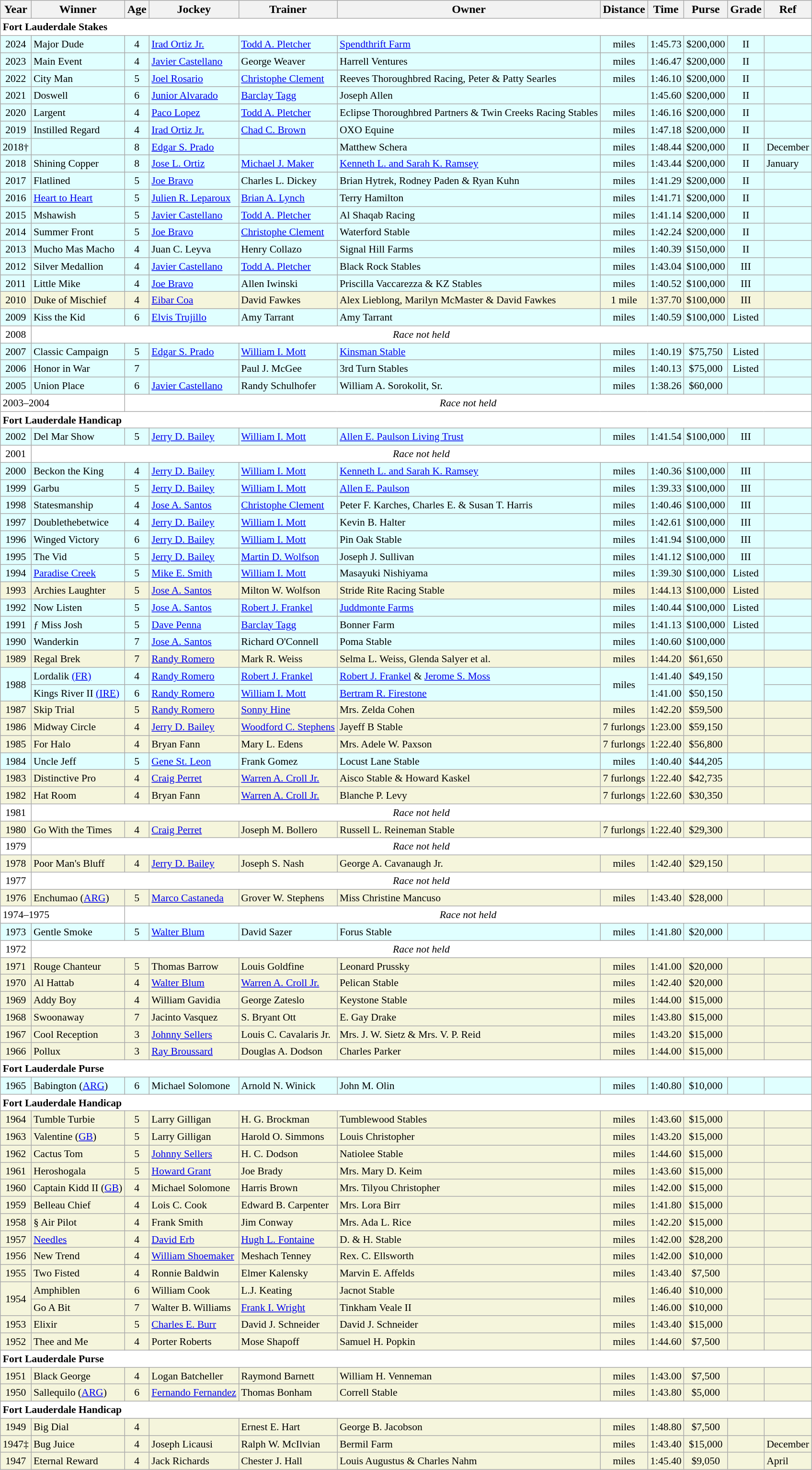<table class="wikitable sortable">
<tr>
<th>Year</th>
<th>Winner</th>
<th>Age</th>
<th>Jockey</th>
<th>Trainer</th>
<th>Owner</th>
<th>Distance</th>
<th>Time</th>
<th>Purse</th>
<th>Grade</th>
<th>Ref</th>
</tr>
<tr style="font-size:90%; background-color:white">
<td align="left" colspan=11><strong>Fort Lauderdale Stakes</strong></td>
</tr>
<tr style="font-size:90%; background-color:lightcyan">
<td align=center>2024</td>
<td>Major Dude</td>
<td align=center>4</td>
<td><a href='#'>Irad Ortiz Jr.</a></td>
<td><a href='#'>Todd A. Pletcher</a></td>
<td><a href='#'>Spendthrift Farm</a></td>
<td align=center> miles</td>
<td align=center>1:45.73</td>
<td align=center>$200,000</td>
<td align=center>II</td>
<td></td>
</tr>
<tr style="font-size:90%; background-color:lightcyan">
<td align=center>2023</td>
<td>Main Event</td>
<td align=center>4</td>
<td><a href='#'>Javier Castellano</a></td>
<td>George Weaver</td>
<td>Harrell Ventures</td>
<td align=center> miles</td>
<td align=center>1:46.47</td>
<td align=center>$200,000</td>
<td align=center>II</td>
<td></td>
</tr>
<tr style="font-size:90%; background-color:lightcyan">
<td align=center>2022</td>
<td>City Man</td>
<td align=center>5</td>
<td><a href='#'>Joel Rosario</a></td>
<td><a href='#'>Christophe Clement</a></td>
<td>Reeves Thoroughbred Racing, Peter & Patty Searles</td>
<td align=center> miles</td>
<td align=center>1:46.10</td>
<td align=center>$200,000</td>
<td align=center>II</td>
<td></td>
</tr>
<tr style="font-size:90%; background-color:lightcyan">
<td align=center>2021</td>
<td>Doswell</td>
<td align=center>6</td>
<td><a href='#'>Junior Alvarado</a></td>
<td><a href='#'>Barclay Tagg</a></td>
<td>Joseph Allen</td>
<td align=center></td>
<td align=center>1:45.60</td>
<td align=center>$200,000</td>
<td align=center>II</td>
<td></td>
</tr>
<tr style="font-size:90%; background-color:lightcyan">
<td align=center>2020</td>
<td>Largent</td>
<td align=center>4</td>
<td><a href='#'>Paco Lopez</a></td>
<td><a href='#'>Todd A. Pletcher</a></td>
<td>Eclipse Thoroughbred Partners & Twin Creeks Racing Stables</td>
<td align=center> miles</td>
<td align=center>1:46.16</td>
<td align=center>$200,000</td>
<td align=center>II</td>
<td></td>
</tr>
<tr style="font-size:90%; background-color:lightcyan">
<td align=center>2019</td>
<td>Instilled Regard</td>
<td align=center>4</td>
<td><a href='#'>Irad Ortiz Jr.</a></td>
<td><a href='#'>Chad C. Brown</a></td>
<td>OXO Equine</td>
<td align=center> miles</td>
<td align=center>1:47.18</td>
<td align=center>$200,000</td>
<td align=center>II</td>
<td></td>
</tr>
<tr style="font-size:90%; background-color:lightcyan">
<td align=center>2018†</td>
<td></td>
<td align=center>8</td>
<td><a href='#'>Edgar S. Prado</a></td>
<td></td>
<td>Matthew Schera</td>
<td align=center> miles</td>
<td align=center>1:48.44</td>
<td align=center>$200,000</td>
<td align=center>II</td>
<td>December</td>
</tr>
<tr style="font-size:90%; background-color:lightcyan">
<td align=center>2018</td>
<td>Shining Copper</td>
<td align=center>8</td>
<td><a href='#'>Jose L. Ortiz</a></td>
<td><a href='#'>Michael J. Maker</a></td>
<td><a href='#'>Kenneth L. and Sarah K. Ramsey</a></td>
<td align=center> miles</td>
<td align=center>1:43.44</td>
<td align=center>$200,000</td>
<td align=center>II</td>
<td>January</td>
</tr>
<tr style="font-size:90%; background-color:lightcyan">
<td align=center>2017</td>
<td>Flatlined</td>
<td align=center>5</td>
<td><a href='#'>Joe Bravo</a></td>
<td>Charles L. Dickey</td>
<td>Brian Hytrek, Rodney Paden & Ryan Kuhn</td>
<td align=center> miles</td>
<td align=center>1:41.29</td>
<td align=center>$200,000</td>
<td align=center>II</td>
<td></td>
</tr>
<tr style="font-size:90%; background-color:lightcyan">
<td align=center>2016</td>
<td><a href='#'>Heart to Heart</a></td>
<td align=center>5</td>
<td><a href='#'>Julien R. Leparoux</a></td>
<td><a href='#'>Brian A. Lynch</a></td>
<td>Terry Hamilton</td>
<td align=center> miles</td>
<td align=center>1:41.71</td>
<td align=center>$200,000</td>
<td align=center>II</td>
<td></td>
</tr>
<tr style="font-size:90%; background-color:lightcyan">
<td align=center>2015</td>
<td>Mshawish</td>
<td align=center>5</td>
<td><a href='#'>Javier Castellano</a></td>
<td><a href='#'>Todd A. Pletcher</a></td>
<td>Al Shaqab Racing</td>
<td align=center> miles</td>
<td align=center>1:41.14</td>
<td align=center>$200,000</td>
<td align=center>II</td>
<td></td>
</tr>
<tr style="font-size:90%; background-color:lightcyan">
<td align=center>2014</td>
<td>Summer Front</td>
<td align=center>5</td>
<td><a href='#'>Joe Bravo</a></td>
<td><a href='#'>Christophe Clement</a></td>
<td>Waterford Stable</td>
<td align=center> miles</td>
<td align=center>1:42.24</td>
<td align=center>$200,000</td>
<td align=center>II</td>
<td></td>
</tr>
<tr style="font-size:90%; background-color:lightcyan">
<td align=center>2013</td>
<td>Mucho Mas Macho</td>
<td align=center>4</td>
<td>Juan C. Leyva</td>
<td>Henry Collazo</td>
<td>Signal Hill Farms</td>
<td align=center> miles</td>
<td align=center>1:40.39</td>
<td align=center>$150,000</td>
<td align=center>II</td>
<td></td>
</tr>
<tr style="font-size:90%; background-color:lightcyan">
<td align=center>2012</td>
<td>Silver Medallion</td>
<td align=center>4</td>
<td><a href='#'>Javier Castellano</a></td>
<td><a href='#'>Todd A. Pletcher</a></td>
<td>Black Rock Stables</td>
<td align=center> miles</td>
<td align=center>1:43.04</td>
<td align=center>$100,000</td>
<td align=center>III</td>
<td></td>
</tr>
<tr style="font-size:90%; background-color:lightcyan">
<td align=center>2011</td>
<td>Little Mike</td>
<td align=center>4</td>
<td><a href='#'>Joe Bravo</a></td>
<td>Allen Iwinski</td>
<td>Priscilla Vaccarezza & KZ Stables</td>
<td align=center> miles</td>
<td align=center>1:40.52</td>
<td align=center>$100,000</td>
<td align=center>III</td>
<td></td>
</tr>
<tr style="font-size:90%; background-color:beige">
<td align=center>2010</td>
<td>Duke of Mischief</td>
<td align=center>4</td>
<td><a href='#'>Eibar Coa</a></td>
<td>David Fawkes</td>
<td>Alex Lieblong, Marilyn McMaster & David Fawkes</td>
<td align=center>1 mile</td>
<td align=center>1:37.70</td>
<td align=center>$100,000</td>
<td align=center>III</td>
<td></td>
</tr>
<tr style="font-size:90%; background-color:lightcyan">
<td align=center>2009</td>
<td>Kiss the Kid</td>
<td align=center>6</td>
<td><a href='#'>Elvis Trujillo</a></td>
<td>Amy Tarrant</td>
<td>Amy Tarrant</td>
<td align=center> miles</td>
<td align=center>1:40.59</td>
<td align=center>$100,000</td>
<td align=center>Listed</td>
<td></td>
</tr>
<tr style="font-size:90%; background-color:white">
<td align="center">2008</td>
<td align="center" colspan=10><em>Race not held</em></td>
</tr>
<tr style="font-size:90%; background-color:lightcyan">
<td align=center>2007</td>
<td>Classic Campaign</td>
<td align=center>5</td>
<td><a href='#'>Edgar S. Prado</a></td>
<td><a href='#'>William I. Mott</a></td>
<td><a href='#'>Kinsman Stable</a></td>
<td align=center> miles</td>
<td align=center>1:40.19</td>
<td align=center>$75,750</td>
<td align=center>Listed</td>
<td></td>
</tr>
<tr style="font-size:90%; background-color:lightcyan">
<td align=center>2006</td>
<td>Honor in War</td>
<td align=center>7</td>
<td></td>
<td>Paul J. McGee</td>
<td>3rd Turn Stables</td>
<td align=center> miles</td>
<td align=center>1:40.13</td>
<td align=center>$75,000</td>
<td align=center>Listed</td>
<td></td>
</tr>
<tr style="font-size:90%; background-color:lightcyan">
<td align=center>2005</td>
<td>Union Place</td>
<td align=center>6</td>
<td><a href='#'>Javier Castellano</a></td>
<td>Randy Schulhofer</td>
<td>William A. Sorokolit, Sr.</td>
<td align=center> miles</td>
<td align=center>1:38.26</td>
<td align=center>$60,000</td>
<td align=center></td>
<td></td>
</tr>
<tr style="font-size:90%; background-color:white">
<td align="left" colspan=2>2003–2004</td>
<td align="center" colspan=9><em>Race not held</em></td>
</tr>
<tr style="font-size:90%; background-color:white">
<td align="left" colspan=11><strong>Fort Lauderdale Handicap </strong></td>
</tr>
<tr style="font-size:90%; background-color:lightcyan">
<td align=center>2002</td>
<td>Del Mar Show</td>
<td align=center>5</td>
<td><a href='#'>Jerry D. Bailey</a></td>
<td><a href='#'>William I. Mott</a></td>
<td><a href='#'>Allen E. Paulson Living Trust</a></td>
<td align=center> miles</td>
<td align=center>1:41.54</td>
<td align=center>$100,000</td>
<td align=center>III</td>
<td></td>
</tr>
<tr style="font-size:90%; background-color:white">
<td align="center">2001</td>
<td align="center" colspan=10><em>Race not held</em></td>
</tr>
<tr style="font-size:90%; background-color:lightcyan">
<td align=center>2000</td>
<td>Beckon the King</td>
<td align=center>4</td>
<td><a href='#'>Jerry D. Bailey</a></td>
<td><a href='#'>William I. Mott</a></td>
<td><a href='#'>Kenneth L. and Sarah K. Ramsey</a></td>
<td align=center> miles</td>
<td align=center>1:40.36</td>
<td align=center>$100,000</td>
<td align=center>III</td>
<td></td>
</tr>
<tr style="font-size:90%; background-color:lightcyan">
<td align=center>1999</td>
<td>Garbu</td>
<td align=center>5</td>
<td><a href='#'>Jerry D. Bailey</a></td>
<td><a href='#'>William I. Mott</a></td>
<td><a href='#'>Allen E. Paulson</a></td>
<td align=center> miles</td>
<td align=center>1:39.33</td>
<td align=center>$100,000</td>
<td align=center>III</td>
<td></td>
</tr>
<tr style="font-size:90%; background-color:lightcyan">
<td align=center>1998</td>
<td>Statesmanship</td>
<td align=center>4</td>
<td><a href='#'>Jose A. Santos</a></td>
<td><a href='#'>Christophe Clement</a></td>
<td>Peter F. Karches, Charles E. & Susan T. Harris</td>
<td align=center> miles</td>
<td align=center>1:40.46</td>
<td align=center>$100,000</td>
<td align=center>III</td>
<td></td>
</tr>
<tr style="font-size:90%; background-color:lightcyan">
<td align=center>1997</td>
<td>Doublethebetwice</td>
<td align=center>4</td>
<td><a href='#'>Jerry D. Bailey</a></td>
<td><a href='#'>William I. Mott</a></td>
<td>Kevin B. Halter</td>
<td align=center> miles</td>
<td align=center>1:42.61</td>
<td align=center>$100,000</td>
<td align=center>III</td>
<td></td>
</tr>
<tr style="font-size:90%; background-color:lightcyan">
<td align=center>1996</td>
<td>Winged Victory</td>
<td align=center>6</td>
<td><a href='#'>Jerry D. Bailey</a></td>
<td><a href='#'>William I. Mott</a></td>
<td>Pin Oak Stable</td>
<td align=center> miles</td>
<td align=center>1:41.94</td>
<td align=center>$100,000</td>
<td align=center>III</td>
<td></td>
</tr>
<tr style="font-size:90%; background-color:lightcyan">
<td align=center>1995</td>
<td>The Vid</td>
<td align=center>5</td>
<td><a href='#'>Jerry D. Bailey</a></td>
<td><a href='#'>Martin D. Wolfson</a></td>
<td>Joseph J. Sullivan</td>
<td align=center> miles</td>
<td align=center>1:41.12</td>
<td align=center>$100,000</td>
<td align=center>III</td>
<td></td>
</tr>
<tr style="font-size:90%; background-color:lightcyan">
<td align=center>1994</td>
<td><a href='#'>Paradise Creek</a></td>
<td align=center>5</td>
<td><a href='#'>Mike E. Smith</a></td>
<td><a href='#'>William I. Mott</a></td>
<td>Masayuki Nishiyama</td>
<td align=center> miles</td>
<td align=center>1:39.30</td>
<td align=center>$100,000</td>
<td align=center>Listed</td>
<td></td>
</tr>
<tr style="font-size:90%; background-color:beige">
<td align=center>1993</td>
<td>Archies Laughter</td>
<td align=center>5</td>
<td><a href='#'>Jose A. Santos</a></td>
<td>Milton W. Wolfson</td>
<td>Stride Rite Racing Stable</td>
<td align=center> miles</td>
<td align=center>1:44.13</td>
<td align=center>$100,000</td>
<td align=center>Listed</td>
<td></td>
</tr>
<tr style="font-size:90%; background-color:lightcyan">
<td align=center>1992</td>
<td>Now Listen</td>
<td align=center>5</td>
<td><a href='#'>Jose A. Santos</a></td>
<td><a href='#'>Robert J. Frankel</a></td>
<td><a href='#'>Juddmonte Farms</a></td>
<td align=center> miles</td>
<td align=center>1:40.44</td>
<td align=center>$100,000</td>
<td align=center>Listed</td>
<td></td>
</tr>
<tr style="font-size:90%; background-color:lightcyan">
<td align=center>1991</td>
<td>ƒ Miss Josh</td>
<td align=center>5</td>
<td><a href='#'>Dave Penna</a></td>
<td><a href='#'>Barclay Tagg</a></td>
<td>Bonner Farm</td>
<td align=center> miles</td>
<td align=center>1:41.13</td>
<td align=center>$100,000</td>
<td align=center>Listed</td>
<td></td>
</tr>
<tr style="font-size:90%; background-color:lightcyan">
<td align=center>1990</td>
<td>Wanderkin</td>
<td align=center>7</td>
<td><a href='#'>Jose A. Santos</a></td>
<td>Richard O'Connell</td>
<td>Poma Stable</td>
<td align=center> miles</td>
<td align=center>1:40.60</td>
<td align=center>$100,000</td>
<td align=center></td>
<td></td>
</tr>
<tr style="font-size:90%; background-color:beige">
<td align=center>1989</td>
<td>Regal Brek</td>
<td align=center>7</td>
<td><a href='#'>Randy Romero</a></td>
<td>Mark R. Weiss</td>
<td>Selma L. Weiss, Glenda Salyer et al.</td>
<td align=center> miles</td>
<td align=center>1:44.20</td>
<td align=center>$61,650</td>
<td align=center></td>
<td></td>
</tr>
<tr style="font-size:90%; background-color:lightcyan">
<td align=center rowspan=2>1988</td>
<td>Lordalik <a href='#'>(FR)</a></td>
<td align=center>4</td>
<td><a href='#'>Randy Romero</a></td>
<td><a href='#'>Robert J. Frankel</a></td>
<td><a href='#'>Robert J. Frankel</a> & <a href='#'>Jerome S. Moss</a></td>
<td align=center rowspan=2> miles</td>
<td align=center>1:41.40</td>
<td align=center>$49,150</td>
<td align=center rowspan=2></td>
<td></td>
</tr>
<tr style="font-size:90%; background-color:lightcyan">
<td>Kings River II <a href='#'>(IRE)</a></td>
<td align=center>6</td>
<td><a href='#'>Randy Romero</a></td>
<td><a href='#'>William I. Mott</a></td>
<td><a href='#'>Bertram R. Firestone</a></td>
<td align=center>1:41.00</td>
<td align=center>$50,150</td>
<td></td>
</tr>
<tr style="font-size:90%; background-color:beige">
<td align=center>1987</td>
<td>Skip Trial</td>
<td align=center>5</td>
<td><a href='#'>Randy Romero</a></td>
<td><a href='#'>Sonny Hine</a></td>
<td>Mrs. Zelda Cohen</td>
<td align=center> miles</td>
<td align=center>1:42.20</td>
<td align=center>$59,500</td>
<td align=center></td>
<td></td>
</tr>
<tr style="font-size:90%; background-color:beige">
<td align=center>1986</td>
<td>Midway Circle</td>
<td align=center>4</td>
<td><a href='#'>Jerry D. Bailey</a></td>
<td><a href='#'>Woodford C. Stephens</a></td>
<td>Jayeff B Stable</td>
<td align=center>7 furlongs</td>
<td align=center>1:23.00</td>
<td align=center>$59,150</td>
<td align=center></td>
<td></td>
</tr>
<tr style="font-size:90%; background-color:beige">
<td align=center>1985</td>
<td>For Halo</td>
<td align=center>4</td>
<td>Bryan Fann</td>
<td>Mary L. Edens</td>
<td>Mrs. Adele W. Paxson</td>
<td align=center>7 furlongs</td>
<td align=center>1:22.40</td>
<td align=center>$56,800</td>
<td align=center></td>
<td></td>
</tr>
<tr style="font-size:90%; background-color:lightcyan">
<td align=center>1984</td>
<td>Uncle Jeff</td>
<td align=center>5</td>
<td><a href='#'>Gene St. Leon</a></td>
<td>Frank Gomez</td>
<td>Locust Lane Stable</td>
<td align=center> miles</td>
<td align=center>1:40.40</td>
<td align=center>$44,205</td>
<td align=center></td>
<td></td>
</tr>
<tr style="font-size:90%; background-color:beige">
<td align=center>1983</td>
<td>Distinctive Pro</td>
<td align=center>4</td>
<td><a href='#'>Craig Perret</a></td>
<td><a href='#'>Warren A. Croll Jr.</a></td>
<td>Aisco Stable & Howard Kaskel</td>
<td align=center>7 furlongs</td>
<td align=center>1:22.40</td>
<td align=center>$42,735</td>
<td align=center></td>
<td></td>
</tr>
<tr style="font-size:90%; background-color:beige">
<td align=center>1982</td>
<td>Hat Room</td>
<td align=center>4</td>
<td>Bryan Fann</td>
<td><a href='#'>Warren A. Croll Jr.</a></td>
<td>Blanche P. Levy</td>
<td align=center>7 furlongs</td>
<td align=center>1:22.60</td>
<td align=center>$30,350</td>
<td align=center></td>
<td></td>
</tr>
<tr style="font-size:90%; background-color:white">
<td align="center">1981</td>
<td align="center" colspan=10><em>Race not held</em></td>
</tr>
<tr style="font-size:90%; background-color:beige">
<td align=center>1980</td>
<td>Go With the Times</td>
<td align=center>4</td>
<td><a href='#'>Craig Perret</a></td>
<td>Joseph M. Bollero</td>
<td>Russell L. Reineman Stable</td>
<td align=center>7 furlongs</td>
<td align=center>1:22.40</td>
<td align=center>$29,300</td>
<td align=center></td>
<td></td>
</tr>
<tr style="font-size:90%; background-color:white">
<td align="center">1979</td>
<td align="center" colspan=10><em>Race not held</em></td>
</tr>
<tr style="font-size:90%; background-color:beige">
<td align=center>1978</td>
<td>Poor Man's Bluff</td>
<td align=center>4</td>
<td><a href='#'>Jerry D. Bailey</a></td>
<td>Joseph S. Nash</td>
<td>George A. Cavanaugh Jr.</td>
<td align=center> miles</td>
<td align=center>1:42.40</td>
<td align=center>$29,150</td>
<td align=center></td>
<td></td>
</tr>
<tr style="font-size:90%; background-color:white">
<td align="center">1977</td>
<td align="center" colspan=10><em>Race not held</em></td>
</tr>
<tr style="font-size:90%; background-color:beige">
<td align=center>1976</td>
<td>Enchumao (<a href='#'>ARG</a>)</td>
<td align=center>5</td>
<td><a href='#'>Marco Castaneda</a></td>
<td>Grover W. Stephens</td>
<td>Miss Christine Mancuso</td>
<td align=center> miles</td>
<td align=center>1:43.40</td>
<td align=center>$28,000</td>
<td align=center></td>
<td></td>
</tr>
<tr style="font-size:90%; background-color:white">
<td align="left" colspan=2>1974–1975</td>
<td align="center" colspan=9><em>Race not held</em></td>
</tr>
<tr style="font-size:90%; background-color:lightcyan">
<td align=center>1973</td>
<td>Gentle Smoke</td>
<td align=center>5</td>
<td><a href='#'>Walter Blum</a></td>
<td>David Sazer</td>
<td>Forus Stable</td>
<td align=center> miles</td>
<td align=center>1:41.80</td>
<td align=center>$20,000</td>
<td align=center></td>
<td></td>
</tr>
<tr style="font-size:90%; background-color:white">
<td align="center">1972</td>
<td align="center" colspan=10><em>Race not held</em></td>
</tr>
<tr style="font-size:90%; background-color:beige">
<td align=center>1971</td>
<td>Rouge Chanteur</td>
<td align=center>5</td>
<td>Thomas Barrow</td>
<td>Louis Goldfine</td>
<td>Leonard Prussky</td>
<td align=center> miles</td>
<td align=center>1:41.00</td>
<td align=center>$20,000</td>
<td align=center></td>
<td></td>
</tr>
<tr style="font-size:90%; background-color:beige">
<td align=center>1970</td>
<td>Al Hattab</td>
<td align=center>4</td>
<td><a href='#'>Walter Blum</a></td>
<td><a href='#'>Warren A. Croll Jr.</a></td>
<td>Pelican Stable</td>
<td align=center> miles</td>
<td align=center>1:42.40</td>
<td align=center>$20,000</td>
<td align=center></td>
<td></td>
</tr>
<tr style="font-size:90%; background-color:beige">
<td align=center>1969</td>
<td>Addy Boy</td>
<td align=center>4</td>
<td>William Gavidia</td>
<td>George Zateslo</td>
<td>Keystone Stable</td>
<td align=center> miles</td>
<td align=center>1:44.00</td>
<td align=center>$15,000</td>
<td align=center></td>
<td></td>
</tr>
<tr style="font-size:90%; background-color:beige">
<td align=center>1968</td>
<td>Swoonaway</td>
<td align=center>7</td>
<td>Jacinto Vasquez</td>
<td>S. Bryant Ott</td>
<td>E. Gay Drake</td>
<td align=center> miles</td>
<td align=center>1:43.80</td>
<td align=center>$15,000</td>
<td align=center></td>
<td></td>
</tr>
<tr style="font-size:90%; background-color:beige">
<td align=center>1967</td>
<td>Cool Reception</td>
<td align=center>3</td>
<td><a href='#'>Johnny Sellers</a></td>
<td>Louis C. Cavalaris Jr.</td>
<td>Mrs. J. W. Sietz & Mrs. V. P. Reid</td>
<td align=center> miles</td>
<td align=center>1:43.20</td>
<td align=center>$15,000</td>
<td align=center></td>
<td></td>
</tr>
<tr style="font-size:90%; background-color:beige">
<td align=center>1966</td>
<td>Pollux</td>
<td align=center>3</td>
<td><a href='#'>Ray Broussard</a></td>
<td>Douglas A. Dodson</td>
<td>Charles Parker</td>
<td align=center> miles</td>
<td align=center>1:44.00</td>
<td align=center>$15,000</td>
<td align=center></td>
<td></td>
</tr>
<tr style="font-size:90%; background-color:white">
<td align="left" colspan=11><strong>Fort Lauderdale Purse</strong></td>
</tr>
<tr style="font-size:90%; background-color:lightcyan">
<td align=center>1965</td>
<td>Babington (<a href='#'>ARG</a>)</td>
<td align=center>6</td>
<td>Michael Solomone</td>
<td>Arnold N. Winick</td>
<td>John M. Olin</td>
<td align=center> miles</td>
<td align=center>1:40.80</td>
<td align=center>$10,000</td>
<td align=center></td>
<td></td>
</tr>
<tr style="font-size:90%; background-color:white">
<td align="left" colspan=11><strong>Fort Lauderdale Handicap</strong></td>
</tr>
<tr style="font-size:90%; background-color:beige">
<td align=center>1964</td>
<td>Tumble Turbie</td>
<td align=center>5</td>
<td>Larry Gilligan</td>
<td>H. G. Brockman</td>
<td>Tumblewood Stables</td>
<td align=center> miles</td>
<td align=center>1:43.60</td>
<td align=center>$15,000</td>
<td align=center></td>
<td></td>
</tr>
<tr style="font-size:90%; background-color:beige">
<td align=center>1963</td>
<td>Valentine (<a href='#'>GB</a>)</td>
<td align=center>5</td>
<td>Larry Gilligan</td>
<td>Harold O. Simmons</td>
<td>Louis Christopher</td>
<td align=center> miles</td>
<td align=center>1:43.20</td>
<td align=center>$15,000</td>
<td align=center></td>
<td></td>
</tr>
<tr style="font-size:90%; background-color:beige">
<td align=center>1962</td>
<td>Cactus Tom</td>
<td align=center>5</td>
<td><a href='#'>Johnny Sellers</a></td>
<td>H. C. Dodson</td>
<td>Natiolee Stable</td>
<td align=center> miles</td>
<td align=center>1:44.60</td>
<td align=center>$15,000</td>
<td align=center></td>
<td></td>
</tr>
<tr style="font-size:90%; background-color:beige">
<td align=center>1961</td>
<td>Heroshogala</td>
<td align=center>5</td>
<td><a href='#'>Howard Grant</a></td>
<td>Joe Brady</td>
<td>Mrs. Mary D. Keim</td>
<td align=center> miles</td>
<td align=center>1:43.60</td>
<td align=center>$15,000</td>
<td align=center></td>
<td></td>
</tr>
<tr style="font-size:90%; background-color:beige">
<td align=center>1960</td>
<td>Captain Kidd II (<a href='#'>GB</a>)</td>
<td align=center>4</td>
<td>Michael Solomone</td>
<td>Harris Brown</td>
<td>Mrs. Tilyou Christopher</td>
<td align=center> miles</td>
<td align=center>1:42.00</td>
<td align=center>$15,000</td>
<td align=center></td>
<td></td>
</tr>
<tr style="font-size:90%; background-color:beige">
<td align=center>1959</td>
<td>Belleau Chief</td>
<td align=center>4</td>
<td>Lois C. Cook</td>
<td>Edward B. Carpenter</td>
<td>Mrs. Lora Birr</td>
<td align=center> miles</td>
<td align=center>1:41.80</td>
<td align=center>$15,000</td>
<td align=center></td>
<td></td>
</tr>
<tr style="font-size:90%; background-color:beige">
<td align=center>1958</td>
<td>§ Air Pilot</td>
<td align=center>4</td>
<td>Frank Smith</td>
<td>Jim Conway</td>
<td>Mrs. Ada L. Rice</td>
<td align=center> miles</td>
<td align=center>1:42.20</td>
<td align=center>$15,000</td>
<td align=center></td>
<td></td>
</tr>
<tr style="font-size:90%; background-color:beige">
<td align=center>1957</td>
<td><a href='#'>Needles</a></td>
<td align=center>4</td>
<td><a href='#'>David Erb</a></td>
<td><a href='#'>Hugh L. Fontaine</a></td>
<td>D. & H. Stable</td>
<td align=center> miles</td>
<td align=center>1:42.00</td>
<td align=center>$28,200</td>
<td align=center></td>
<td></td>
</tr>
<tr style="font-size:90%; background-color:beige">
<td align=center>1956</td>
<td>New Trend</td>
<td align=center>4</td>
<td><a href='#'>William Shoemaker</a></td>
<td>Meshach Tenney</td>
<td>Rex. C. Ellsworth</td>
<td align=center> miles</td>
<td align=center>1:42.00</td>
<td align=center>$10,000</td>
<td align=center></td>
<td></td>
</tr>
<tr style="font-size:90%; background-color:beige">
<td align=center>1955</td>
<td>Two Fisted</td>
<td align=center>4</td>
<td>Ronnie Baldwin</td>
<td>Elmer Kalensky</td>
<td>Marvin E. Affelds</td>
<td align=center> miles</td>
<td align=center>1:43.40</td>
<td align=center>$7,500</td>
<td align=center></td>
<td></td>
</tr>
<tr style="font-size:90%; background-color:beige">
<td align=center rowspan=2>1954</td>
<td>Amphiblen</td>
<td align=center>6</td>
<td>William Cook</td>
<td>L.J. Keating</td>
<td>Jacnot Stable</td>
<td align=center rowspan=2> miles</td>
<td align=center>1:46.40</td>
<td align=center>$10,000</td>
<td align=center rowspan=2></td>
<td></td>
</tr>
<tr style="font-size:90%; background-color:beige">
<td>Go A Bit</td>
<td align=center>7</td>
<td>Walter B. Williams</td>
<td><a href='#'>Frank I. Wright</a></td>
<td>Tinkham Veale II</td>
<td align=center>1:46.00</td>
<td align=center>$10,000</td>
<td></td>
</tr>
<tr style="font-size:90%; background-color:beige">
<td align=center>1953</td>
<td>Elixir</td>
<td align=center>5</td>
<td><a href='#'>Charles E. Burr</a></td>
<td>David J. Schneider</td>
<td>David J. Schneider</td>
<td align=center> miles</td>
<td align=center>1:43.40</td>
<td align=center>$15,000</td>
<td align=center></td>
<td></td>
</tr>
<tr style="font-size:90%; background-color:beige">
<td align=center>1952</td>
<td>Thee and Me</td>
<td align=center>4</td>
<td>Porter Roberts</td>
<td>Mose Shapoff</td>
<td>Samuel H. Popkin</td>
<td align=center> miles</td>
<td align=center>1:44.60</td>
<td align=center>$7,500</td>
<td align=center></td>
<td></td>
</tr>
<tr style="font-size:90%; background-color:white">
<td align="left" colspan=11><strong>Fort Lauderdale Purse</strong></td>
</tr>
<tr style="font-size:90%; background-color:beige">
<td align=center>1951</td>
<td>Black George</td>
<td align=center>4</td>
<td>Logan Batcheller</td>
<td>Raymond Barnett</td>
<td>William H. Venneman</td>
<td align=center> miles</td>
<td align=center>1:43.00</td>
<td align=center>$7,500</td>
<td align=center></td>
<td></td>
</tr>
<tr style="font-size:90%; background-color:beige">
<td align=center>1950</td>
<td>Sallequilo (<a href='#'>ARG</a>)</td>
<td align=center>6</td>
<td><a href='#'>Fernando Fernandez</a></td>
<td>Thomas Bonham</td>
<td>Correll Stable</td>
<td align=center> miles</td>
<td align=center>1:43.80</td>
<td align=center>$5,000</td>
<td align=center></td>
<td></td>
</tr>
<tr style="font-size:90%; background-color:white">
<td align="left" colspan=11><strong>Fort Lauderdale Handicap</strong></td>
</tr>
<tr style="font-size:90%; background-color:beige">
<td align=center>1949</td>
<td>Big Dial</td>
<td align=center>4</td>
<td></td>
<td>Ernest E. Hart</td>
<td>George B. Jacobson</td>
<td align=center> miles</td>
<td align=center>1:48.80</td>
<td align=center>$7,500</td>
<td align=center></td>
<td></td>
</tr>
<tr style="font-size:90%; background-color:beige">
<td align=center>1947‡</td>
<td>Bug Juice</td>
<td align=center>4</td>
<td>Joseph Licausi</td>
<td>Ralph W. McIlvian</td>
<td>Bermil Farm</td>
<td align=center> miles</td>
<td align=center>1:43.40</td>
<td align=center>$15,000</td>
<td align=center></td>
<td>December</td>
</tr>
<tr style="font-size:90%; background-color:beige">
<td align=center>1947</td>
<td>Eternal Reward</td>
<td align=center>4</td>
<td>Jack Richards</td>
<td>Chester J. Hall</td>
<td>Louis Augustus & Charles Nahm</td>
<td align=center> miles</td>
<td align=center>1:45.40</td>
<td align=center>$9,050</td>
<td align=center></td>
<td>April</td>
</tr>
</table>
